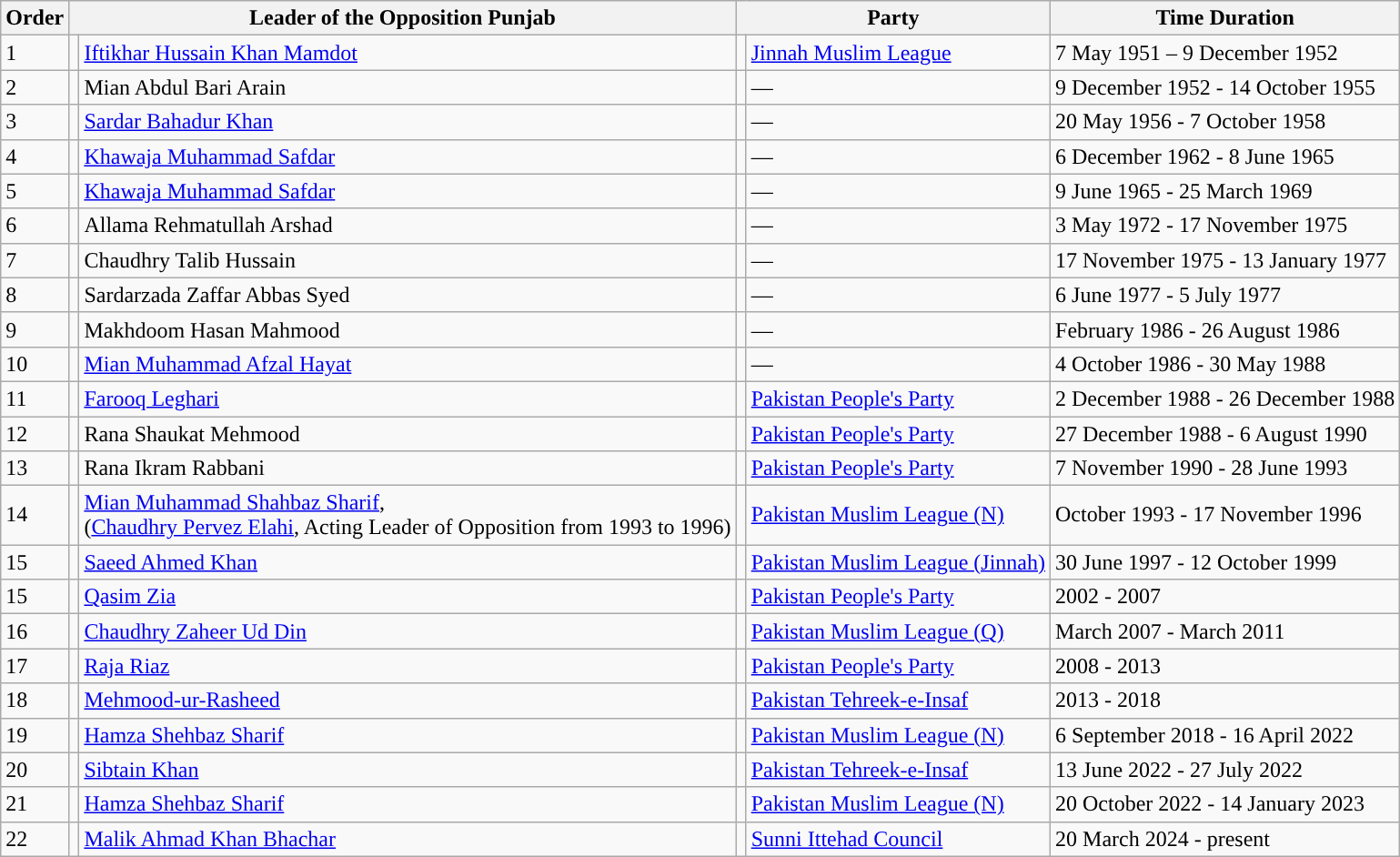<table class="wikitable">
<tr>
<th>Order</th>
<th colspan=2>Leader of the Opposition Punjab</th>
<th colspan=2>Party</th>
<th>Time Duration</th>
</tr>
<tr>
<td>1</td>
<td align="center"></td>
<td><a href='#'>Iftikhar Hussain Khan Mamdot</a></td>
<td align=center style="background-color:"></td>
<td><a href='#'>Jinnah Muslim League</a></td>
<td>7 May 1951 – 9 December 1952</td>
</tr>
<tr>
<td>2</td>
<td align="center"></td>
<td>Mian Abdul Bari Arain</td>
<td align=center style="background-color: "></td>
<td>—</td>
<td>9 December 1952 - 14 October 1955</td>
</tr>
<tr>
<td>3</td>
<td align="center"></td>
<td><a href='#'>Sardar Bahadur Khan</a></td>
<td align=center style="background-color: "></td>
<td>—</td>
<td>20 May 1956 - 7 October 1958</td>
</tr>
<tr>
<td>4</td>
<td align="center"></td>
<td><a href='#'>Khawaja Muhammad Safdar</a></td>
<td align=center style="background-color: "></td>
<td>—</td>
<td>6 December 1962 - 8 June 1965</td>
</tr>
<tr>
<td>5</td>
<td align="center"></td>
<td><a href='#'>Khawaja Muhammad Safdar</a></td>
<td align=center style="background-color: "></td>
<td>—</td>
<td>9 June 1965 - 25 March 1969</td>
</tr>
<tr>
<td>6</td>
<td align="center"></td>
<td>Allama Rehmatullah Arshad</td>
<td align=center style="background-color: "></td>
<td>—</td>
<td>3 May 1972 - 17 November 1975</td>
</tr>
<tr>
<td>7</td>
<td align="center"></td>
<td>Chaudhry Talib Hussain</td>
<td align=center style="background-color: "></td>
<td>—</td>
<td>17 November 1975 - 13 January 1977</td>
</tr>
<tr>
<td>8</td>
<td align="center"></td>
<td>Sardarzada Zaffar Abbas Syed</td>
<td align=center style="background-color: "></td>
<td>—</td>
<td>6 June 1977 - 5 July 1977</td>
</tr>
<tr>
<td>9</td>
<td align="center"></td>
<td>Makhdoom Hasan Mahmood</td>
<td align=center style="background-color: "></td>
<td>—</td>
<td>February 1986 - 26 August 1986</td>
</tr>
<tr>
<td>10</td>
<td align="center"></td>
<td><a href='#'>Mian Muhammad Afzal Hayat</a></td>
<td align=center style="background-color: "></td>
<td>—</td>
<td>4 October 1986 - 30 May 1988</td>
</tr>
<tr>
<td>11</td>
<td align="center"></td>
<td><a href='#'>Farooq Leghari</a></td>
<td align=center style="background-color: "></td>
<td><a href='#'>Pakistan People's Party</a></td>
<td>2 December 1988 - 26 December 1988</td>
</tr>
<tr>
<td>12</td>
<td align="center"></td>
<td>Rana Shaukat Mehmood</td>
<td align=center style="background-color: "></td>
<td><a href='#'>Pakistan People's Party</a></td>
<td>27 December 1988 - 6 August 1990</td>
</tr>
<tr>
<td>13</td>
<td align="center"></td>
<td>Rana Ikram Rabbani</td>
<td align=center style="background-color: "></td>
<td><a href='#'>Pakistan People's Party</a></td>
<td>7 November 1990 - 28 June 1993</td>
</tr>
<tr>
<td>14</td>
<td align="center"></td>
<td><a href='#'>Mian Muhammad Shahbaz Sharif</a>,<br> (<a href='#'>Chaudhry Pervez Elahi</a>, Acting Leader of Opposition from 1993 to 1996)</td>
<td align=center style="background-color: "></td>
<td><a href='#'>Pakistan Muslim League (N)</a></td>
<td>October 1993 - 17 November 1996</td>
</tr>
<tr>
<td>15</td>
<td align="center"></td>
<td><a href='#'>Saeed Ahmed Khan</a></td>
<td align=center style="background-color: "></td>
<td><a href='#'>Pakistan Muslim League (Jinnah)</a></td>
<td>30 June 1997 - 12 October 1999</td>
</tr>
<tr>
<td>15</td>
<td align="center"></td>
<td><a href='#'>Qasim Zia</a></td>
<td align=center style="background-color: "></td>
<td><a href='#'>Pakistan People's Party</a></td>
<td>2002 - 2007</td>
</tr>
<tr>
<td>16</td>
<td align="center"></td>
<td><a href='#'>Chaudhry Zaheer Ud Din</a></td>
<td align=center style="background-color: "></td>
<td><a href='#'>Pakistan Muslim League (Q)</a></td>
<td>March 2007 - March 2011</td>
</tr>
<tr>
<td>17</td>
<td align="center"></td>
<td><a href='#'>Raja Riaz</a></td>
<td align=center style="background-color: "></td>
<td><a href='#'>Pakistan People's Party</a></td>
<td>2008 - 2013</td>
</tr>
<tr>
<td>18</td>
<td align="center"></td>
<td><a href='#'>Mehmood-ur-Rasheed</a></td>
<td align=center style="background-color: "></td>
<td><a href='#'>Pakistan Tehreek-e-Insaf</a></td>
<td>2013 - 2018</td>
</tr>
<tr>
<td>19</td>
<td align="center"></td>
<td><a href='#'>Hamza Shehbaz Sharif</a></td>
<td align=center style="background-color: "></td>
<td><a href='#'>Pakistan Muslim League (N)</a></td>
<td>6 September 2018 - 16 April 2022</td>
</tr>
<tr>
<td>20</td>
<td align="center"></td>
<td><a href='#'>Sibtain Khan</a></td>
<td align=center style="background-color: "></td>
<td><a href='#'>Pakistan Tehreek-e-Insaf</a></td>
<td>13 June 2022 - 27 July 2022</td>
</tr>
<tr>
<td>21</td>
<td align="center"></td>
<td><a href='#'>Hamza Shehbaz Sharif</a></td>
<td align=center style="background-color: "></td>
<td><a href='#'>Pakistan Muslim League (N)</a></td>
<td>20 October 2022 - 14 January 2023</td>
</tr>
<tr>
<td>22</td>
<td align="center"></td>
<td><a href='#'>Malik Ahmad Khan Bhachar</a></td>
<td align=center style="background-color: "></td>
<td><a href='#'>Sunni Ittehad Council</a></td>
<td>20 March 2024 - present</td>
</tr>
</table>
